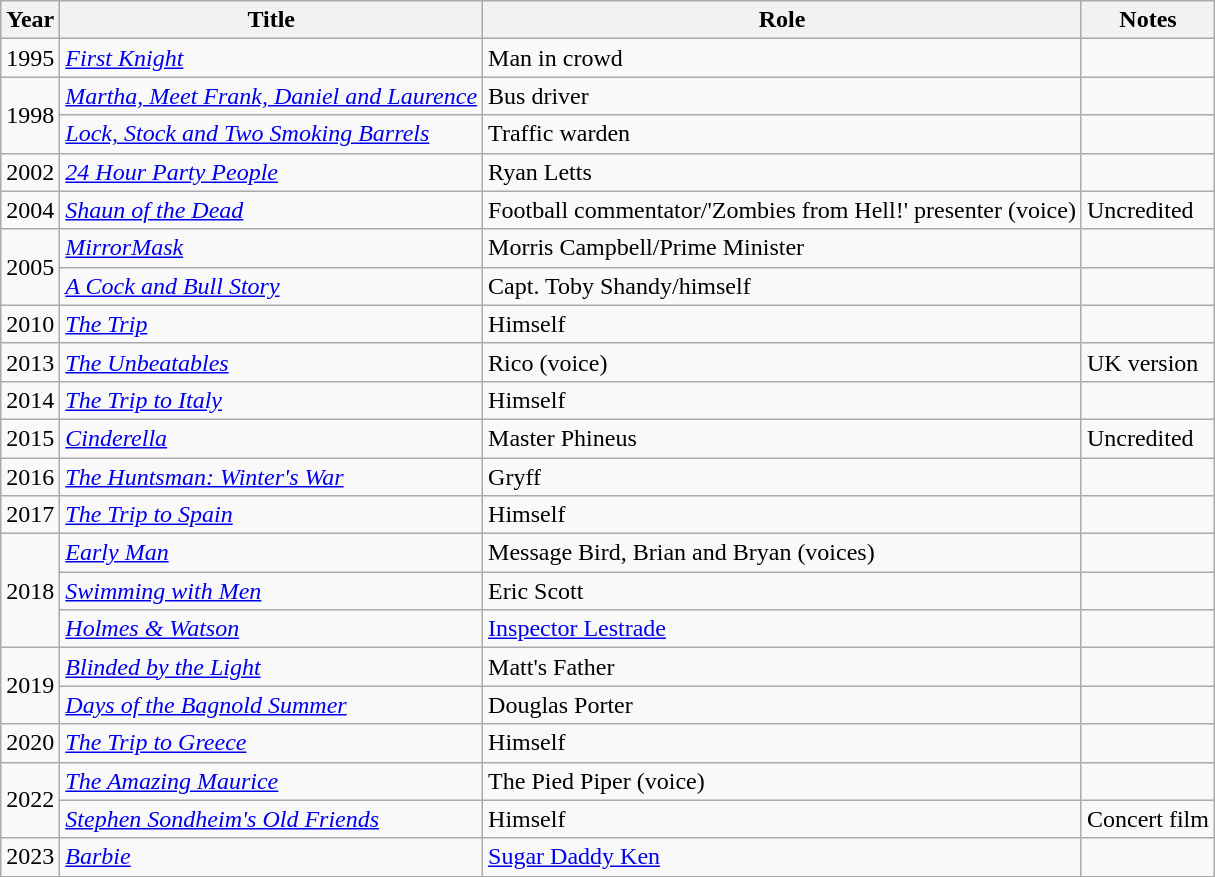<table class="wikitable">
<tr ">
<th>Year</th>
<th>Title</th>
<th>Role</th>
<th>Notes</th>
</tr>
<tr>
<td>1995</td>
<td><em><a href='#'>First Knight</a></em></td>
<td>Man in crowd</td>
<td></td>
</tr>
<tr>
<td rowspan="2">1998</td>
<td><em><a href='#'>Martha, Meet Frank, Daniel and Laurence</a></em></td>
<td>Bus driver</td>
<td></td>
</tr>
<tr>
<td><em><a href='#'>Lock, Stock and Two Smoking Barrels</a></em></td>
<td>Traffic warden</td>
<td></td>
</tr>
<tr>
<td>2002</td>
<td><em><a href='#'>24 Hour Party People</a></em></td>
<td>Ryan Letts</td>
<td></td>
</tr>
<tr>
<td>2004</td>
<td><em><a href='#'>Shaun of the Dead</a></em></td>
<td>Football commentator/'Zombies from Hell!' presenter (voice)</td>
<td>Uncredited</td>
</tr>
<tr>
<td rowspan="2">2005</td>
<td><em><a href='#'>MirrorMask</a></em></td>
<td>Morris Campbell/Prime Minister</td>
<td></td>
</tr>
<tr>
<td><em><a href='#'>A Cock and Bull Story</a></em></td>
<td>Capt. Toby Shandy/himself</td>
<td></td>
</tr>
<tr>
<td>2010</td>
<td><em><a href='#'>The Trip</a></em></td>
<td>Himself</td>
<td></td>
</tr>
<tr>
<td>2013</td>
<td><em><a href='#'>The Unbeatables</a></em></td>
<td>Rico (voice)</td>
<td>UK version</td>
</tr>
<tr>
<td>2014</td>
<td><em><a href='#'>The Trip to Italy</a></em></td>
<td>Himself</td>
<td></td>
</tr>
<tr>
<td>2015</td>
<td><em><a href='#'>Cinderella</a></em></td>
<td>Master Phineus</td>
<td>Uncredited</td>
</tr>
<tr>
<td>2016</td>
<td><em><a href='#'>The Huntsman: Winter's War</a></em></td>
<td>Gryff</td>
<td></td>
</tr>
<tr>
<td>2017</td>
<td><em><a href='#'>The Trip to Spain</a></em></td>
<td>Himself</td>
<td></td>
</tr>
<tr>
<td rowspan="3">2018</td>
<td><em><a href='#'>Early Man</a></em></td>
<td>Message Bird, Brian and Bryan (voices)</td>
<td></td>
</tr>
<tr>
<td><em><a href='#'>Swimming with Men</a></em></td>
<td>Eric Scott</td>
<td></td>
</tr>
<tr>
<td><em><a href='#'>Holmes & Watson</a></em></td>
<td><a href='#'>Inspector Lestrade</a></td>
<td></td>
</tr>
<tr>
<td rowspan="2">2019</td>
<td><em><a href='#'>Blinded by the Light</a></em></td>
<td>Matt's Father</td>
<td></td>
</tr>
<tr>
<td><em><a href='#'>Days of the Bagnold Summer</a></em></td>
<td>Douglas Porter</td>
<td></td>
</tr>
<tr>
<td>2020</td>
<td><em><a href='#'>The Trip to Greece</a></em></td>
<td>Himself</td>
<td></td>
</tr>
<tr>
<td rowspan="2">2022</td>
<td><em><a href='#'>The Amazing Maurice</a></em></td>
<td>The Pied Piper (voice)</td>
<td></td>
</tr>
<tr>
<td><em><a href='#'>Stephen Sondheim's Old Friends</a></em></td>
<td>Himself</td>
<td>Concert film</td>
</tr>
<tr>
<td>2023</td>
<td><em><a href='#'>Barbie</a></em></td>
<td><a href='#'>Sugar Daddy Ken</a></td>
</tr>
</table>
